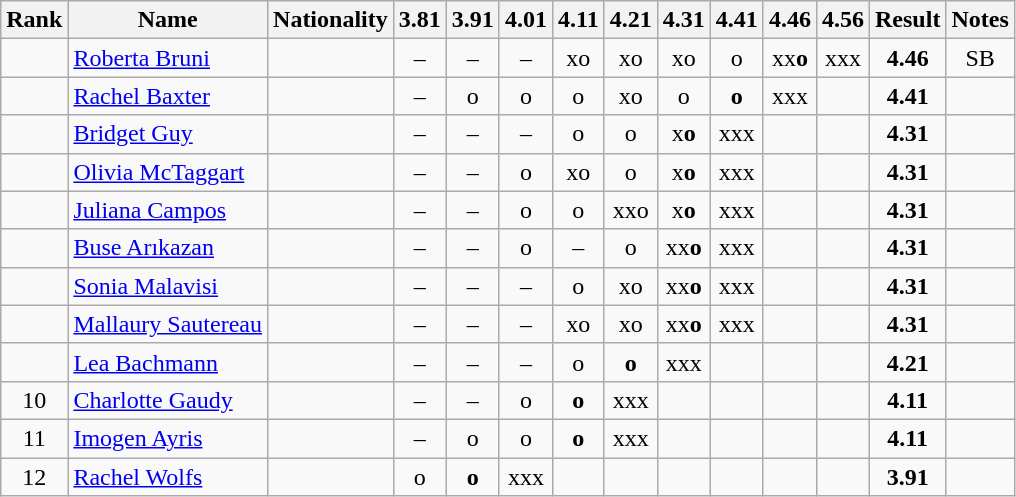<table class="wikitable sortable" style="text-align:center">
<tr>
<th>Rank</th>
<th>Name</th>
<th>Nationality</th>
<th>3.81</th>
<th>3.91</th>
<th>4.01</th>
<th>4.11</th>
<th>4.21</th>
<th>4.31</th>
<th>4.41</th>
<th>4.46</th>
<th>4.56</th>
<th>Result</th>
<th>Notes</th>
</tr>
<tr>
<td></td>
<td align=left><a href='#'>Roberta Bruni</a></td>
<td align=left></td>
<td>–</td>
<td>–</td>
<td>–</td>
<td>xo</td>
<td>xo</td>
<td>xo</td>
<td>o</td>
<td>xx<strong>o</strong></td>
<td>xxx</td>
<td><strong>4.46</strong></td>
<td>SB</td>
</tr>
<tr>
<td></td>
<td align=left><a href='#'>Rachel Baxter</a></td>
<td align=left></td>
<td>–</td>
<td>o</td>
<td>o</td>
<td>o</td>
<td>xo</td>
<td>o</td>
<td><strong>o</strong></td>
<td>xxx</td>
<td></td>
<td><strong>4.41</strong></td>
<td></td>
</tr>
<tr>
<td></td>
<td align=left><a href='#'>Bridget Guy</a></td>
<td align=left></td>
<td>–</td>
<td>–</td>
<td>–</td>
<td>o</td>
<td>o</td>
<td>x<strong>o</strong></td>
<td>xxx</td>
<td></td>
<td></td>
<td><strong>4.31</strong></td>
<td></td>
</tr>
<tr>
<td></td>
<td align=left><a href='#'>Olivia McTaggart</a></td>
<td align=left></td>
<td>–</td>
<td>–</td>
<td>o</td>
<td>xo</td>
<td>o</td>
<td>x<strong>o</strong></td>
<td>xxx</td>
<td></td>
<td></td>
<td><strong>4.31</strong></td>
<td></td>
</tr>
<tr>
<td></td>
<td align=left><a href='#'>Juliana Campos</a></td>
<td align=left></td>
<td>–</td>
<td>–</td>
<td>o</td>
<td>o</td>
<td>xxo</td>
<td>x<strong>o</strong></td>
<td>xxx</td>
<td></td>
<td></td>
<td><strong>4.31</strong></td>
<td></td>
</tr>
<tr>
<td></td>
<td align=left><a href='#'>Buse Arıkazan</a></td>
<td align=left></td>
<td>–</td>
<td>–</td>
<td>o</td>
<td>–</td>
<td>o</td>
<td>xx<strong>o</strong></td>
<td>xxx</td>
<td></td>
<td></td>
<td><strong>4.31</strong></td>
<td></td>
</tr>
<tr>
<td></td>
<td align=left><a href='#'>Sonia Malavisi</a></td>
<td align=left></td>
<td>–</td>
<td>–</td>
<td>–</td>
<td>o</td>
<td>xo</td>
<td>xx<strong>o</strong></td>
<td>xxx</td>
<td></td>
<td></td>
<td><strong>4.31</strong></td>
<td></td>
</tr>
<tr>
<td></td>
<td align=left><a href='#'>Mallaury Sautereau</a></td>
<td align=left></td>
<td>–</td>
<td>–</td>
<td>–</td>
<td>xo</td>
<td>xo</td>
<td>xx<strong>o</strong></td>
<td>xxx</td>
<td></td>
<td></td>
<td><strong>4.31</strong></td>
<td></td>
</tr>
<tr>
<td></td>
<td align=left><a href='#'>Lea Bachmann</a></td>
<td align=left></td>
<td>–</td>
<td>–</td>
<td>–</td>
<td>o</td>
<td><strong>o</strong></td>
<td>xxx</td>
<td></td>
<td></td>
<td></td>
<td><strong>4.21</strong></td>
<td></td>
</tr>
<tr>
<td>10</td>
<td align=left><a href='#'>Charlotte Gaudy</a></td>
<td align=left></td>
<td>–</td>
<td>–</td>
<td>o</td>
<td><strong>o</strong></td>
<td>xxx</td>
<td></td>
<td></td>
<td></td>
<td></td>
<td><strong>4.11</strong></td>
<td></td>
</tr>
<tr>
<td>11</td>
<td align=left><a href='#'>Imogen Ayris</a></td>
<td align=left></td>
<td>–</td>
<td>o</td>
<td>o</td>
<td><strong>o</strong></td>
<td>xxx</td>
<td></td>
<td></td>
<td></td>
<td></td>
<td><strong>4.11</strong></td>
<td></td>
</tr>
<tr>
<td>12</td>
<td align=left><a href='#'>Rachel Wolfs</a></td>
<td align=left></td>
<td>o</td>
<td><strong>o</strong></td>
<td>xxx</td>
<td></td>
<td></td>
<td></td>
<td></td>
<td></td>
<td></td>
<td><strong>3.91</strong></td>
<td></td>
</tr>
</table>
